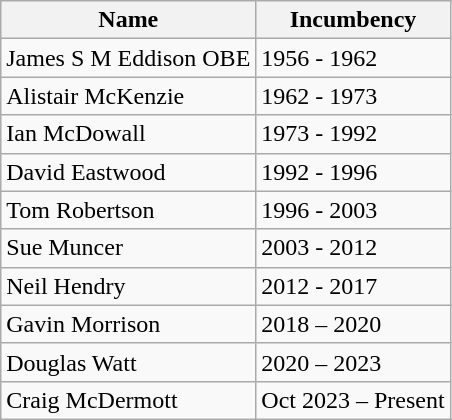<table class="wikitable sortable">
<tr>
<th>Name</th>
<th>Incumbency</th>
</tr>
<tr>
<td>James S M Eddison OBE</td>
<td>1956 - 1962</td>
</tr>
<tr>
<td>Alistair McKenzie</td>
<td>1962 - 1973</td>
</tr>
<tr>
<td>Ian McDowall</td>
<td>1973 - 1992</td>
</tr>
<tr>
<td>David Eastwood</td>
<td>1992 - 1996</td>
</tr>
<tr>
<td>Tom Robertson</td>
<td>1996 - 2003</td>
</tr>
<tr>
<td>Sue Muncer</td>
<td>2003 - 2012</td>
</tr>
<tr>
<td>Neil Hendry</td>
<td>2012 - 2017</td>
</tr>
<tr>
<td>Gavin Morrison</td>
<td>2018 – 2020</td>
</tr>
<tr>
<td>Douglas Watt</td>
<td>2020 – 2023</td>
</tr>
<tr>
<td>Craig McDermott</td>
<td>Oct 2023 – Present</td>
</tr>
</table>
